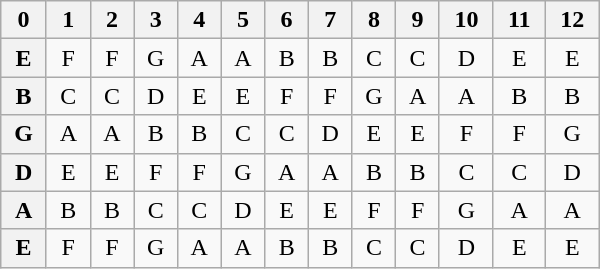<table class="wikitable" style="width: 400px; text-align:center;">
<tr>
<th>0</th>
<th>1</th>
<th>2</th>
<th>3</th>
<th>4</th>
<th>5</th>
<th>6</th>
<th>7</th>
<th>8</th>
<th>9</th>
<th>10</th>
<th>11</th>
<th>12</th>
</tr>
<tr>
<th>E</th>
<td>F</td>
<td>F</td>
<td>G</td>
<td>A</td>
<td>A</td>
<td>B</td>
<td>B</td>
<td>C</td>
<td>C</td>
<td>D</td>
<td>E</td>
<td>E</td>
</tr>
<tr>
<th>B</th>
<td>C</td>
<td>C</td>
<td>D</td>
<td>E</td>
<td>E</td>
<td>F</td>
<td>F</td>
<td>G</td>
<td>A</td>
<td>A</td>
<td>B</td>
<td>B</td>
</tr>
<tr>
<th>G</th>
<td>A</td>
<td>A</td>
<td>B</td>
<td>B</td>
<td>C</td>
<td>C</td>
<td>D</td>
<td>E</td>
<td>E</td>
<td>F</td>
<td>F</td>
<td>G</td>
</tr>
<tr>
<th>D</th>
<td>E</td>
<td>E</td>
<td>F</td>
<td>F</td>
<td>G</td>
<td>A</td>
<td>A</td>
<td>B</td>
<td>B</td>
<td>C</td>
<td>C</td>
<td>D</td>
</tr>
<tr>
<th>A</th>
<td>B</td>
<td>B</td>
<td>C</td>
<td>C</td>
<td>D</td>
<td>E</td>
<td>E</td>
<td>F</td>
<td>F</td>
<td>G</td>
<td>A</td>
<td>A</td>
</tr>
<tr>
<th>E</th>
<td>F</td>
<td>F</td>
<td>G</td>
<td>A</td>
<td>A</td>
<td>B</td>
<td>B</td>
<td>C</td>
<td>C</td>
<td>D</td>
<td>E</td>
<td>E</td>
</tr>
</table>
